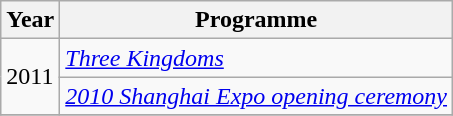<table class="wikitable">
<tr>
<th>Year</th>
<th>Programme</th>
</tr>
<tr>
<td rowspan=2>2011</td>
<td> <em><a href='#'>Three Kingdoms</a></em></td>
</tr>
<tr>
<td> <em><a href='#'>2010 Shanghai Expo opening ceremony</a></em></td>
</tr>
<tr>
</tr>
</table>
